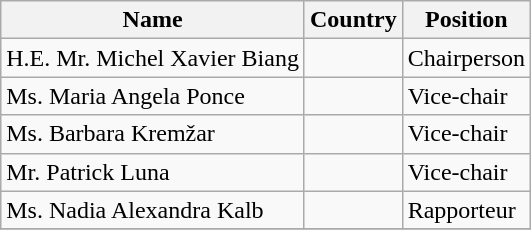<table class="wikitable">
<tr>
<th>Name</th>
<th>Country</th>
<th>Position</th>
</tr>
<tr>
<td>H.E. Mr. Michel Xavier Biang</td>
<td></td>
<td>Chairperson</td>
</tr>
<tr>
<td>Ms. Maria Angela Ponce</td>
<td></td>
<td>Vice-chair</td>
</tr>
<tr>
<td>Ms. Barbara Kremžar</td>
<td></td>
<td>Vice-chair</td>
</tr>
<tr>
<td>Mr. Patrick Luna</td>
<td></td>
<td>Vice-chair</td>
</tr>
<tr>
<td>Ms. Nadia Alexandra Kalb</td>
<td></td>
<td>Rapporteur</td>
</tr>
<tr>
</tr>
</table>
